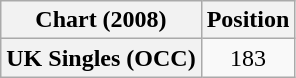<table class="wikitable plainrowheaders">
<tr>
<th>Chart (2008)</th>
<th>Position</th>
</tr>
<tr>
<th scope="row">UK Singles (OCC)</th>
<td align="center">183</td>
</tr>
</table>
